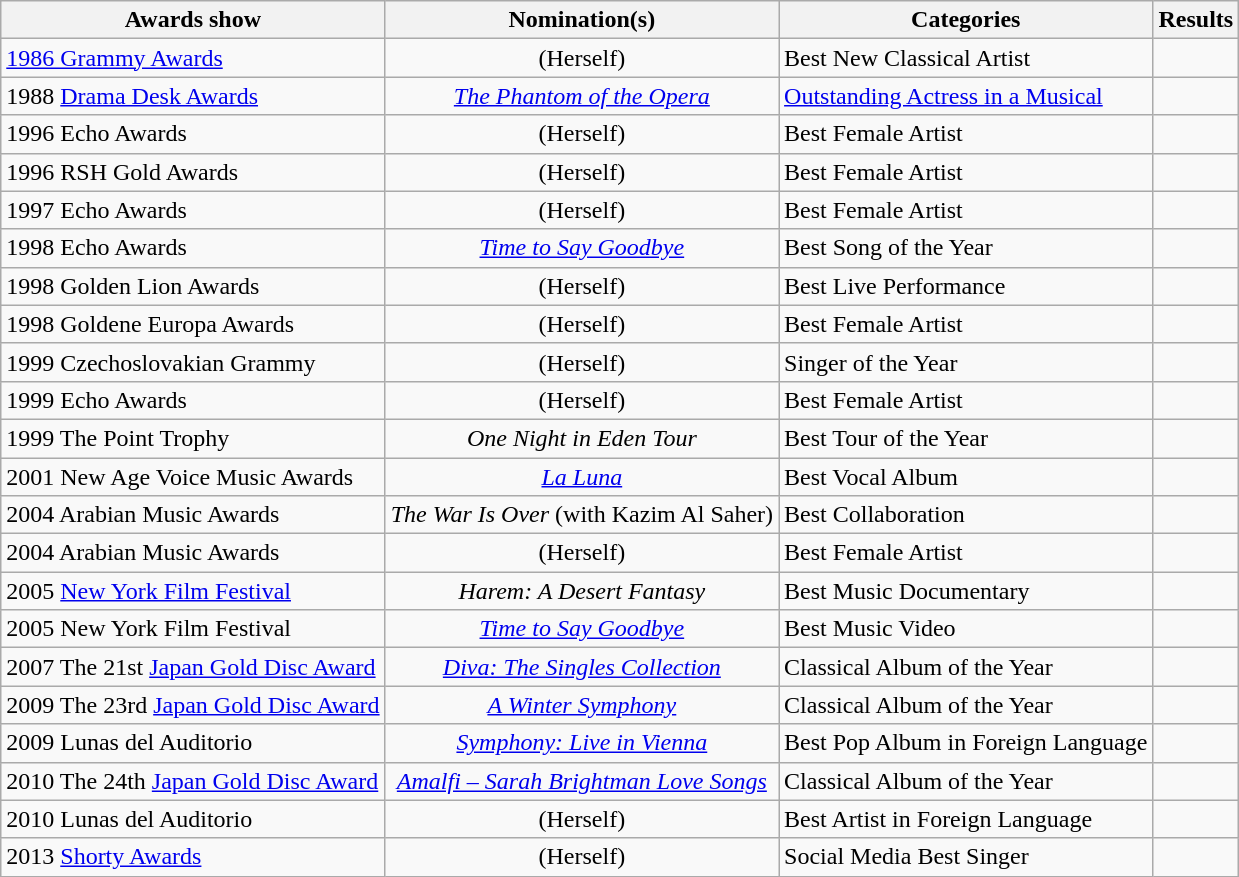<table class="wikitable">
<tr>
<th>Awards show</th>
<th>Nomination(s)</th>
<th>Categories</th>
<th>Results</th>
</tr>
<tr>
<td><a href='#'>1986 Grammy Awards</a></td>
<td style="text-align:center;">(Herself) <br><small></small></td>
<td>Best New Classical Artist</td>
<td></td>
</tr>
<tr>
<td>1988 <a href='#'>Drama Desk Awards</a></td>
<td style="text-align:center;"><em><a href='#'>The Phantom of the Opera</a></em></td>
<td><a href='#'>Outstanding Actress in a Musical</a></td>
<td></td>
</tr>
<tr>
<td>1996 Echo Awards</td>
<td style="text-align:center;">(Herself) <br><small></small></td>
<td>Best Female Artist</td>
<td></td>
</tr>
<tr>
<td>1996 RSH Gold Awards</td>
<td style="text-align:center;">(Herself) <br><small></small></td>
<td>Best Female Artist</td>
<td></td>
</tr>
<tr>
<td>1997 Echo Awards</td>
<td style="text-align:center;">(Herself) <br><small></small></td>
<td>Best Female Artist</td>
<td></td>
</tr>
<tr>
<td>1998 Echo Awards</td>
<td style="text-align:center;"><em><a href='#'>Time to Say Goodbye</a></em> <br><small></small></td>
<td>Best Song of the Year</td>
<td></td>
</tr>
<tr>
<td>1998 Golden Lion Awards</td>
<td style="text-align:center;">(Herself) <br><small></small></td>
<td>Best Live Performance</td>
<td></td>
</tr>
<tr>
<td>1998 Goldene Europa Awards</td>
<td style="text-align:center;">(Herself) <br><small></small></td>
<td>Best Female Artist</td>
<td></td>
</tr>
<tr>
<td>1999 Czechoslovakian Grammy</td>
<td style="text-align:center;">(Herself) <br><small></small></td>
<td>Singer of the Year</td>
<td></td>
</tr>
<tr>
<td>1999 Echo Awards</td>
<td style="text-align:center;">(Herself) <br><small></small></td>
<td>Best Female Artist</td>
<td></td>
</tr>
<tr>
<td>1999 The Point Trophy</td>
<td style="text-align:center;"><em>One Night in Eden Tour</em> <br><small></small></td>
<td>Best Tour of the Year</td>
<td></td>
</tr>
<tr>
<td>2001 New Age Voice Music Awards</td>
<td style="text-align:center;"><em><a href='#'>La Luna</a></em> <br><small></small></td>
<td>Best Vocal Album</td>
<td></td>
</tr>
<tr>
<td>2004 Arabian Music Awards</td>
<td style="text-align:center;"><em>The War Is Over</em> (with Kazim Al Saher)<br><small></small></td>
<td>Best Collaboration</td>
<td></td>
</tr>
<tr>
<td>2004 Arabian Music Awards</td>
<td style="text-align:center;">(Herself) <br><small></small></td>
<td>Best Female Artist</td>
<td></td>
</tr>
<tr>
<td>2005 <a href='#'>New York Film Festival</a></td>
<td style="text-align:center;"><em>Harem: A Desert Fantasy</em> <br><small></small></td>
<td>Best Music Documentary</td>
<td></td>
</tr>
<tr>
<td>2005 New York Film Festival</td>
<td style="text-align:center;"><em><a href='#'>Time to Say Goodbye</a></em> <br><small></small></td>
<td>Best Music Video</td>
<td></td>
</tr>
<tr>
<td>2007 The 21st <a href='#'>Japan Gold Disc Award</a></td>
<td style="text-align:center;"><em><a href='#'>Diva: The Singles Collection</a></em> <br><small></small></td>
<td>Classical Album of the Year</td>
<td></td>
</tr>
<tr>
<td>2009 The 23rd <a href='#'>Japan Gold Disc Award</a></td>
<td style="text-align:center;"><em><a href='#'>A Winter Symphony</a></em> <br><small></small></td>
<td>Classical Album of the Year</td>
<td></td>
</tr>
<tr>
<td>2009 Lunas del Auditorio</td>
<td style="text-align:center;"><em><a href='#'>Symphony: Live in Vienna</a></em> <br><small></small></td>
<td>Best Pop Album in Foreign Language</td>
<td></td>
</tr>
<tr>
<td>2010 The 24th <a href='#'>Japan Gold Disc Award</a></td>
<td style="text-align:center;"><em><a href='#'>Amalfi – Sarah Brightman Love Songs</a></em> <br><small></small></td>
<td>Classical Album of the Year</td>
<td></td>
</tr>
<tr>
<td>2010 Lunas del Auditorio</td>
<td style="text-align:center;">(Herself) <br><small></small></td>
<td>Best Artist in Foreign Language</td>
<td></td>
</tr>
<tr>
<td>2013 <a href='#'>Shorty Awards</a></td>
<td style="text-align:center;">(Herself) <br><small></small></td>
<td>Social Media Best Singer</td>
<td></td>
</tr>
</table>
